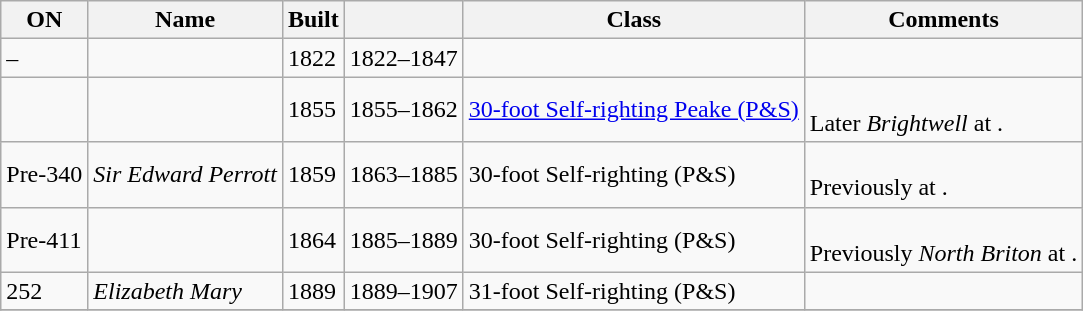<table class="wikitable">
<tr>
<th>ON</th>
<th>Name</th>
<th>Built</th>
<th></th>
<th>Class</th>
<th>Comments</th>
</tr>
<tr>
<td>–</td>
<td></td>
<td>1822</td>
<td>1822–1847</td>
<td></td>
<td></td>
</tr>
<tr>
<td></td>
<td></td>
<td>1855</td>
<td>1855–1862</td>
<td><a href='#'>30-foot Self-righting Peake (P&S)</a></td>
<td><br>Later <em>Brightwell</em> at .</td>
</tr>
<tr>
<td>Pre-340</td>
<td><em>Sir Edward Perrott</em></td>
<td>1859</td>
<td>1863–1885</td>
<td>30-foot Self-righting (P&S)</td>
<td><br>Previously at .</td>
</tr>
<tr>
<td>Pre-411</td>
<td></td>
<td>1864</td>
<td>1885–1889</td>
<td>30-foot Self-righting (P&S)</td>
<td><br>Previously <em>North Briton</em> at .</td>
</tr>
<tr>
<td>252</td>
<td><em>Elizabeth Mary</em></td>
<td>1889</td>
<td>1889–1907</td>
<td>31-foot Self-righting (P&S)</td>
<td></td>
</tr>
<tr>
</tr>
</table>
